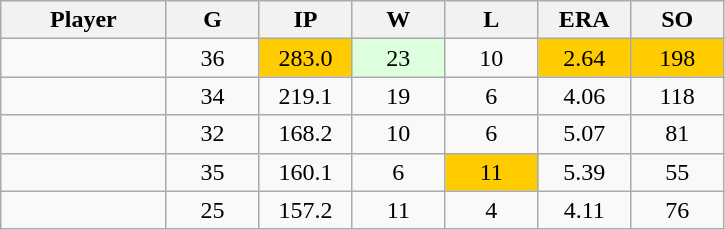<table class="wikitable sortable">
<tr>
<th bgcolor="#DDDDFF" width="16%">Player</th>
<th bgcolor="#DDDDFF" width="9%">G</th>
<th bgcolor="#DDDDFF" width="9%">IP</th>
<th bgcolor="#DDDDFF" width="9%">W</th>
<th bgcolor="#DDDDFF" width="9%">L</th>
<th bgcolor="#DDDDFF" width="9%">ERA</th>
<th bgcolor="#DDDDFF" width="9%">SO</th>
</tr>
<tr align="center">
<td></td>
<td>36</td>
<td bgcolor=#ffcc00>283.0</td>
<td bgcolor=#DDFFDD>23</td>
<td>10</td>
<td bgcolor=#ffcc00>2.64</td>
<td bgcolor=#ffcc00>198</td>
</tr>
<tr align="center">
<td></td>
<td>34</td>
<td>219.1</td>
<td>19</td>
<td>6</td>
<td>4.06</td>
<td>118</td>
</tr>
<tr align="center">
<td></td>
<td>32</td>
<td>168.2</td>
<td>10</td>
<td>6</td>
<td>5.07</td>
<td>81</td>
</tr>
<tr align="center">
<td></td>
<td>35</td>
<td>160.1</td>
<td>6</td>
<td bgcolor=#ffcc00>11</td>
<td>5.39</td>
<td>55</td>
</tr>
<tr align="center">
<td></td>
<td>25</td>
<td>157.2</td>
<td>11</td>
<td>4</td>
<td>4.11</td>
<td>76</td>
</tr>
</table>
